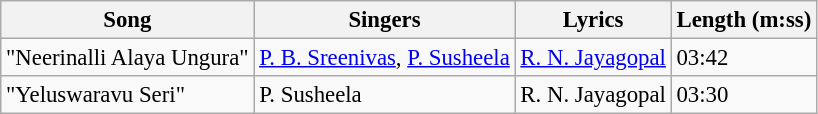<table class="wikitable" style="font-size:95%;">
<tr>
<th>Song</th>
<th>Singers</th>
<th>Lyrics</th>
<th>Length (m:ss)</th>
</tr>
<tr>
<td>"Neerinalli Alaya Ungura"</td>
<td><a href='#'>P. B. Sreenivas</a>, <a href='#'>P. Susheela</a></td>
<td><a href='#'>R. N. Jayagopal</a></td>
<td>03:42</td>
</tr>
<tr>
<td>"Yeluswaravu Seri"</td>
<td>P. Susheela</td>
<td>R. N. Jayagopal</td>
<td>03:30</td>
</tr>
</table>
